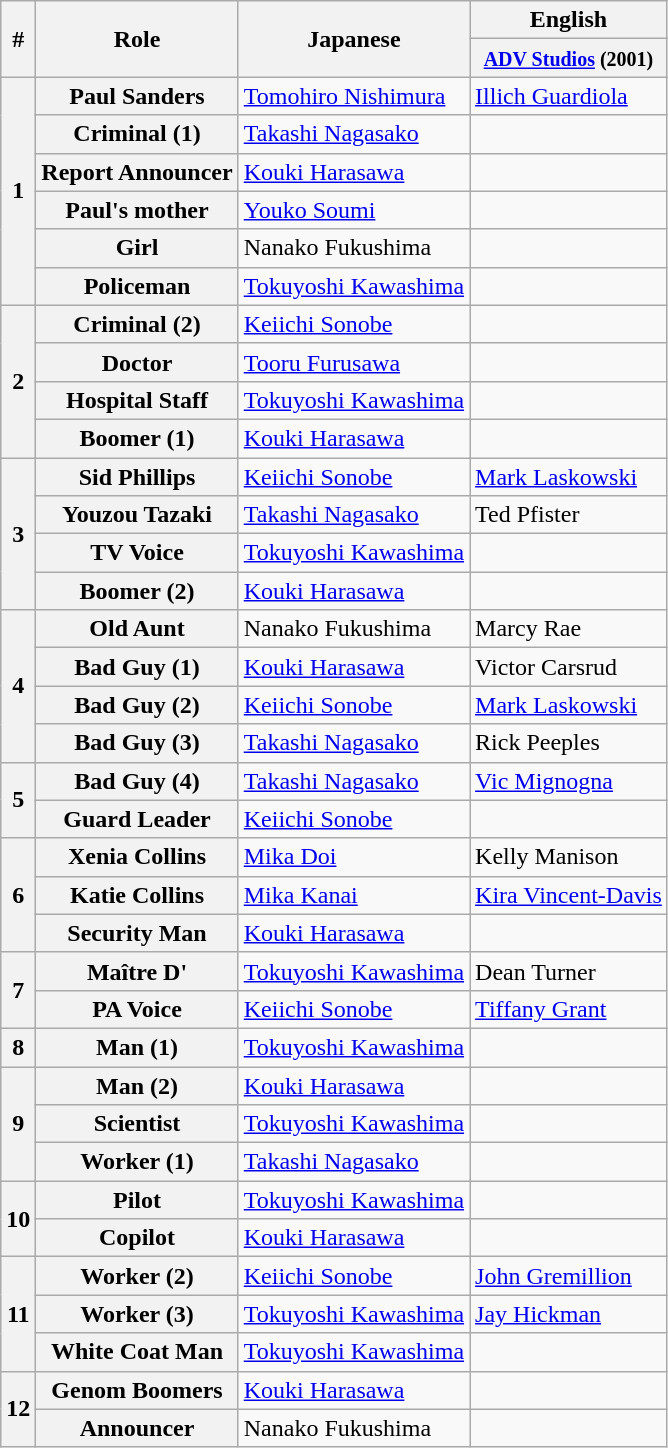<table class="wikitable mw-collapsible mw-collapsed">
<tr>
<th rowspan="2">#</th>
<th rowspan="2">Role</th>
<th rowspan="2">Japanese</th>
<th>English</th>
</tr>
<tr>
<th><small><a href='#'>ADV Studios</a> (2001)</small></th>
</tr>
<tr>
<th rowspan="6">1</th>
<th>Paul Sanders</th>
<td><a href='#'>Tomohiro Nishimura</a></td>
<td><a href='#'>Illich Guardiola</a></td>
</tr>
<tr>
<th>Criminal (1)</th>
<td><a href='#'>Takashi Nagasako</a></td>
<td></td>
</tr>
<tr>
<th>Report Announcer</th>
<td><a href='#'>Kouki Harasawa</a></td>
<td></td>
</tr>
<tr>
<th>Paul's mother</th>
<td><a href='#'>Youko Soumi</a></td>
<td></td>
</tr>
<tr>
<th>Girl</th>
<td>Nanako Fukushima</td>
<td></td>
</tr>
<tr>
<th>Policeman</th>
<td><a href='#'>Tokuyoshi Kawashima</a></td>
<td></td>
</tr>
<tr>
<th rowspan="4">2</th>
<th>Criminal (2)</th>
<td><a href='#'>Keiichi Sonobe</a></td>
<td></td>
</tr>
<tr>
<th>Doctor</th>
<td><a href='#'>Tooru Furusawa</a></td>
<td></td>
</tr>
<tr>
<th>Hospital Staff</th>
<td><a href='#'>Tokuyoshi Kawashima</a></td>
<td></td>
</tr>
<tr>
<th>Boomer (1)</th>
<td><a href='#'>Kouki Harasawa</a></td>
<td></td>
</tr>
<tr>
<th rowspan="4">3</th>
<th>Sid Phillips</th>
<td><a href='#'>Keiichi Sonobe</a></td>
<td><a href='#'>Mark Laskowski</a></td>
</tr>
<tr>
<th>Youzou Tazaki</th>
<td><a href='#'>Takashi Nagasako</a></td>
<td>Ted Pfister</td>
</tr>
<tr>
<th>TV Voice</th>
<td><a href='#'>Tokuyoshi Kawashima</a></td>
<td></td>
</tr>
<tr>
<th>Boomer (2)</th>
<td><a href='#'>Kouki Harasawa</a></td>
<td></td>
</tr>
<tr>
<th rowspan="4">4</th>
<th>Old Aunt</th>
<td>Nanako Fukushima</td>
<td>Marcy Rae</td>
</tr>
<tr>
<th>Bad Guy (1)</th>
<td><a href='#'>Kouki Harasawa</a></td>
<td>Victor Carsrud</td>
</tr>
<tr>
<th>Bad Guy (2)</th>
<td><a href='#'>Keiichi Sonobe</a></td>
<td><a href='#'>Mark Laskowski</a></td>
</tr>
<tr>
<th>Bad Guy (3)</th>
<td><a href='#'>Takashi Nagasako</a></td>
<td>Rick Peeples</td>
</tr>
<tr>
<th rowspan="2">5</th>
<th>Bad Guy (4)</th>
<td><a href='#'>Takashi Nagasako</a></td>
<td><a href='#'>Vic Mignogna</a></td>
</tr>
<tr>
<th>Guard Leader</th>
<td><a href='#'>Keiichi Sonobe</a></td>
<td></td>
</tr>
<tr>
<th rowspan="3">6</th>
<th>Xenia Collins</th>
<td><a href='#'>Mika Doi</a></td>
<td>Kelly Manison</td>
</tr>
<tr>
<th>Katie Collins</th>
<td><a href='#'>Mika Kanai</a></td>
<td><a href='#'>Kira Vincent-Davis</a></td>
</tr>
<tr>
<th>Security Man</th>
<td><a href='#'>Kouki Harasawa</a></td>
<td></td>
</tr>
<tr>
<th rowspan="2">7</th>
<th>Maître D'</th>
<td><a href='#'>Tokuyoshi Kawashima</a></td>
<td>Dean Turner</td>
</tr>
<tr>
<th>PA Voice</th>
<td><a href='#'>Keiichi Sonobe</a></td>
<td><a href='#'>Tiffany Grant</a></td>
</tr>
<tr>
<th>8</th>
<th>Man (1)</th>
<td><a href='#'>Tokuyoshi Kawashima</a></td>
<td></td>
</tr>
<tr>
<th rowspan="3">9</th>
<th>Man (2)</th>
<td><a href='#'>Kouki Harasawa</a></td>
<td></td>
</tr>
<tr>
<th>Scientist</th>
<td><a href='#'>Tokuyoshi Kawashima</a></td>
<td></td>
</tr>
<tr>
<th>Worker (1)</th>
<td><a href='#'>Takashi Nagasako</a></td>
<td></td>
</tr>
<tr>
<th rowspan="2">10</th>
<th>Pilot</th>
<td><a href='#'>Tokuyoshi Kawashima</a></td>
<td></td>
</tr>
<tr>
<th>Copilot</th>
<td><a href='#'>Kouki Harasawa</a></td>
<td></td>
</tr>
<tr>
<th rowspan="3">11</th>
<th>Worker (2)</th>
<td><a href='#'>Keiichi Sonobe</a></td>
<td><a href='#'>John Gremillion</a></td>
</tr>
<tr>
<th>Worker (3)</th>
<td><a href='#'>Tokuyoshi Kawashima</a></td>
<td><a href='#'>Jay Hickman</a></td>
</tr>
<tr>
<th>White Coat Man</th>
<td><a href='#'>Tokuyoshi Kawashima</a></td>
<td></td>
</tr>
<tr>
<th rowspan="2">12</th>
<th>Genom Boomers</th>
<td><a href='#'>Kouki Harasawa</a></td>
<td></td>
</tr>
<tr>
<th>Announcer</th>
<td>Nanako Fukushima</td>
<td></td>
</tr>
</table>
